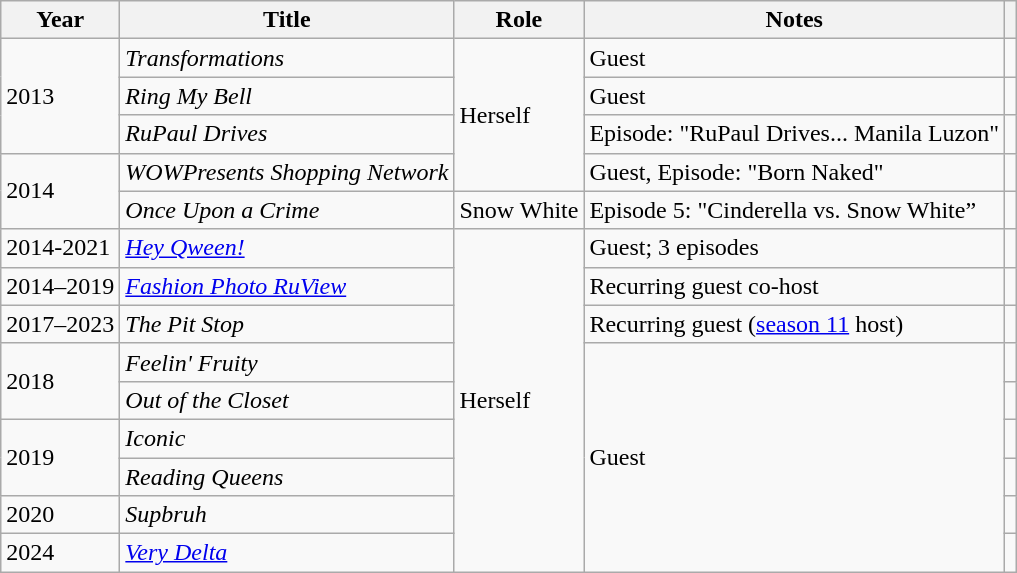<table class="wikitable plainrowheaders" style="text-align:left;">
<tr>
<th>Year</th>
<th>Title</th>
<th>Role</th>
<th>Notes</th>
<th></th>
</tr>
<tr>
<td rowspan="3">2013</td>
<td><em>Transformations</em></td>
<td rowspan="4">Herself</td>
<td>Guest</td>
<td></td>
</tr>
<tr>
<td><em>Ring My Bell</em></td>
<td>Guest</td>
<td></td>
</tr>
<tr>
<td><em>RuPaul Drives</em></td>
<td>Episode: "RuPaul Drives... Manila Luzon"</td>
<td></td>
</tr>
<tr>
<td rowspan="2">2014</td>
<td><em>WOWPresents Shopping Network</em></td>
<td>Guest, Episode: "Born Naked"</td>
<td></td>
</tr>
<tr>
<td><em>Once Upon a Crime</em></td>
<td>Snow White</td>
<td>Episode 5: "Cinderella vs. Snow White”</td>
<td></td>
</tr>
<tr>
<td>2014-2021</td>
<td><em><a href='#'>Hey Qween!</a></em></td>
<td rowspan="9">Herself</td>
<td>Guest; 3 episodes</td>
<td></td>
</tr>
<tr>
<td>2014–2019</td>
<td><em><a href='#'>Fashion Photo RuView</a></em></td>
<td>Recurring guest co-host</td>
<td></td>
</tr>
<tr>
<td>2017–2023</td>
<td><em>The Pit Stop</em></td>
<td>Recurring guest (<a href='#'>season 11</a> host)</td>
<td></td>
</tr>
<tr>
<td rowspan="2">2018</td>
<td><em>Feelin' Fruity</em></td>
<td rowspan="6">Guest</td>
<td></td>
</tr>
<tr>
<td><em>Out of the Closet</em></td>
<td></td>
</tr>
<tr>
<td rowspan="2">2019</td>
<td><em>Iconic</em></td>
<td></td>
</tr>
<tr>
<td><em>Reading Queens</em></td>
<td></td>
</tr>
<tr>
<td>2020</td>
<td><em>Supbruh</em></td>
<td></td>
</tr>
<tr>
<td>2024</td>
<td><em><a href='#'>Very Delta</a></em></td>
<td></td>
</tr>
</table>
